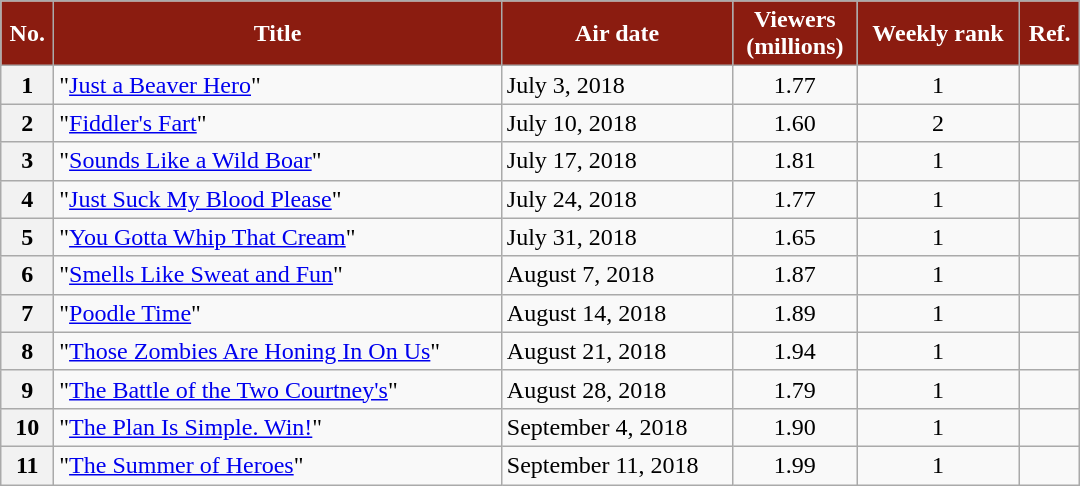<table class="wikitable" style="text-align:center; width:57%">
<tr>
<th style="background:#8b1c10; color:white;">No.</th>
<th style="background:#8b1c10; color:white;">Title</th>
<th style="background:#8b1c10; color:white;">Air date</th>
<th style="background:#8b1c10; color:white;" data-sort-type="number">Viewers <br> (millions)</th>
<th style="background:#8b1c10; color:white;" data-sort-type="number">Weekly rank</th>
<th style="background:#8b1c10; color:white;">Ref.</th>
</tr>
<tr>
<th>1</th>
<td style="text-align:left;">"<a href='#'>Just a Beaver Hero</a>"</td>
<td style="text-align:left;">July 3, 2018</td>
<td>1.77</td>
<td>1</td>
<td></td>
</tr>
<tr>
<th>2</th>
<td style="text-align:left;">"<a href='#'>Fiddler's Fart</a>"</td>
<td style="text-align:left;">July 10, 2018</td>
<td>1.60</td>
<td>2</td>
<td></td>
</tr>
<tr>
<th>3</th>
<td style="text-align:left;">"<a href='#'>Sounds Like a Wild Boar</a>"</td>
<td style="text-align:left;">July 17, 2018</td>
<td>1.81</td>
<td>1</td>
<td></td>
</tr>
<tr>
<th>4</th>
<td style="text-align:left;">"<a href='#'>Just Suck My Blood Please</a>"</td>
<td style="text-align:left;">July 24, 2018</td>
<td>1.77</td>
<td>1</td>
<td></td>
</tr>
<tr>
<th>5</th>
<td style="text-align:left;">"<a href='#'>You Gotta Whip That Cream</a>"</td>
<td style="text-align:left;">July 31, 2018</td>
<td>1.65</td>
<td>1</td>
<td></td>
</tr>
<tr>
<th>6</th>
<td style="text-align:left;">"<a href='#'>Smells Like Sweat and Fun</a>"</td>
<td style="text-align:left;">August 7, 2018</td>
<td>1.87</td>
<td>1</td>
<td></td>
</tr>
<tr>
<th>7</th>
<td style="text-align:left;">"<a href='#'>Poodle Time</a>"</td>
<td style="text-align:left;">August 14, 2018</td>
<td>1.89</td>
<td>1</td>
<td></td>
</tr>
<tr>
<th>8</th>
<td style="text-align:left;">"<a href='#'>Those Zombies Are Honing In On Us</a>"</td>
<td style="text-align:left;">August 21, 2018</td>
<td>1.94</td>
<td>1</td>
<td></td>
</tr>
<tr>
<th>9</th>
<td style="text-align:left;">"<a href='#'>The Battle of the Two Courtney's</a>"</td>
<td style="text-align:left;">August 28, 2018</td>
<td>1.79</td>
<td>1</td>
<td></td>
</tr>
<tr>
<th>10</th>
<td style="text-align:left;">"<a href='#'>The Plan Is Simple. Win!</a>"</td>
<td style="text-align:left;">September 4, 2018</td>
<td>1.90</td>
<td>1</td>
<td></td>
</tr>
<tr>
<th>11</th>
<td style="text-align:left;">"<a href='#'>The Summer of Heroes</a>"</td>
<td style="text-align:left;">September 11, 2018</td>
<td>1.99</td>
<td>1</td>
<td></td>
</tr>
</table>
